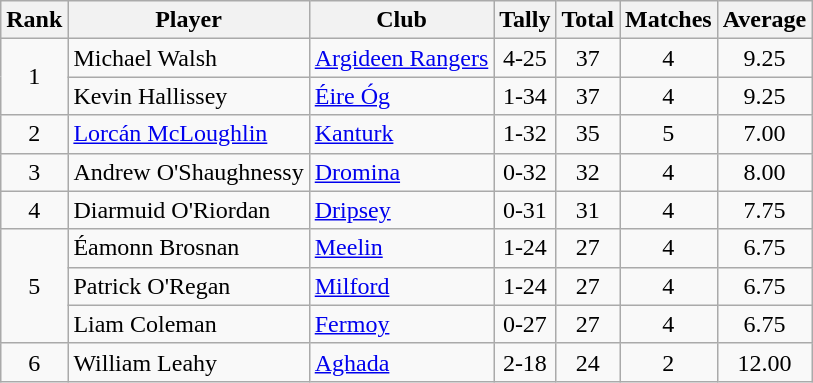<table class="wikitable">
<tr>
<th>Rank</th>
<th>Player</th>
<th>Club</th>
<th>Tally</th>
<th>Total</th>
<th>Matches</th>
<th>Average</th>
</tr>
<tr>
<td rowspan="2" style="text-align:center;">1</td>
<td>Michael Walsh</td>
<td><a href='#'>Argideen Rangers</a></td>
<td align=center>4-25</td>
<td align=center>37</td>
<td align=center>4</td>
<td align=center>9.25</td>
</tr>
<tr>
<td>Kevin Hallissey</td>
<td><a href='#'>Éire Óg</a></td>
<td align=center>1-34</td>
<td align=center>37</td>
<td align=center>4</td>
<td align=center>9.25</td>
</tr>
<tr>
<td rowspan="1" style="text-align:center;">2</td>
<td><a href='#'>Lorcán McLoughlin</a></td>
<td><a href='#'>Kanturk</a></td>
<td align=center>1-32</td>
<td align=center>35</td>
<td align=center>5</td>
<td align=center>7.00</td>
</tr>
<tr>
<td rowspan="1" style="text-align:center;">3</td>
<td>Andrew O'Shaughnessy</td>
<td><a href='#'>Dromina</a></td>
<td align=center>0-32</td>
<td align=center>32</td>
<td align=center>4</td>
<td align=center>8.00</td>
</tr>
<tr>
<td rowspan="1" style="text-align:center;">4</td>
<td>Diarmuid O'Riordan</td>
<td><a href='#'>Dripsey</a></td>
<td align=center>0-31</td>
<td align=center>31</td>
<td align=center>4</td>
<td align=center>7.75</td>
</tr>
<tr>
<td rowspan="3" style="text-align:center;">5</td>
<td>Éamonn Brosnan</td>
<td><a href='#'>Meelin</a></td>
<td align=center>1-24</td>
<td align=center>27</td>
<td align=center>4</td>
<td align=center>6.75</td>
</tr>
<tr>
<td>Patrick O'Regan</td>
<td><a href='#'>Milford</a></td>
<td align=center>1-24</td>
<td align=center>27</td>
<td align=center>4</td>
<td align=center>6.75</td>
</tr>
<tr>
<td>Liam Coleman</td>
<td><a href='#'>Fermoy</a></td>
<td align=center>0-27</td>
<td align=center>27</td>
<td align=center>4</td>
<td align=center>6.75</td>
</tr>
<tr>
<td rowspan="1" style="text-align:center;">6</td>
<td>William Leahy</td>
<td><a href='#'>Aghada</a></td>
<td align=center>2-18</td>
<td align=center>24</td>
<td align=center>2</td>
<td align=center>12.00</td>
</tr>
</table>
